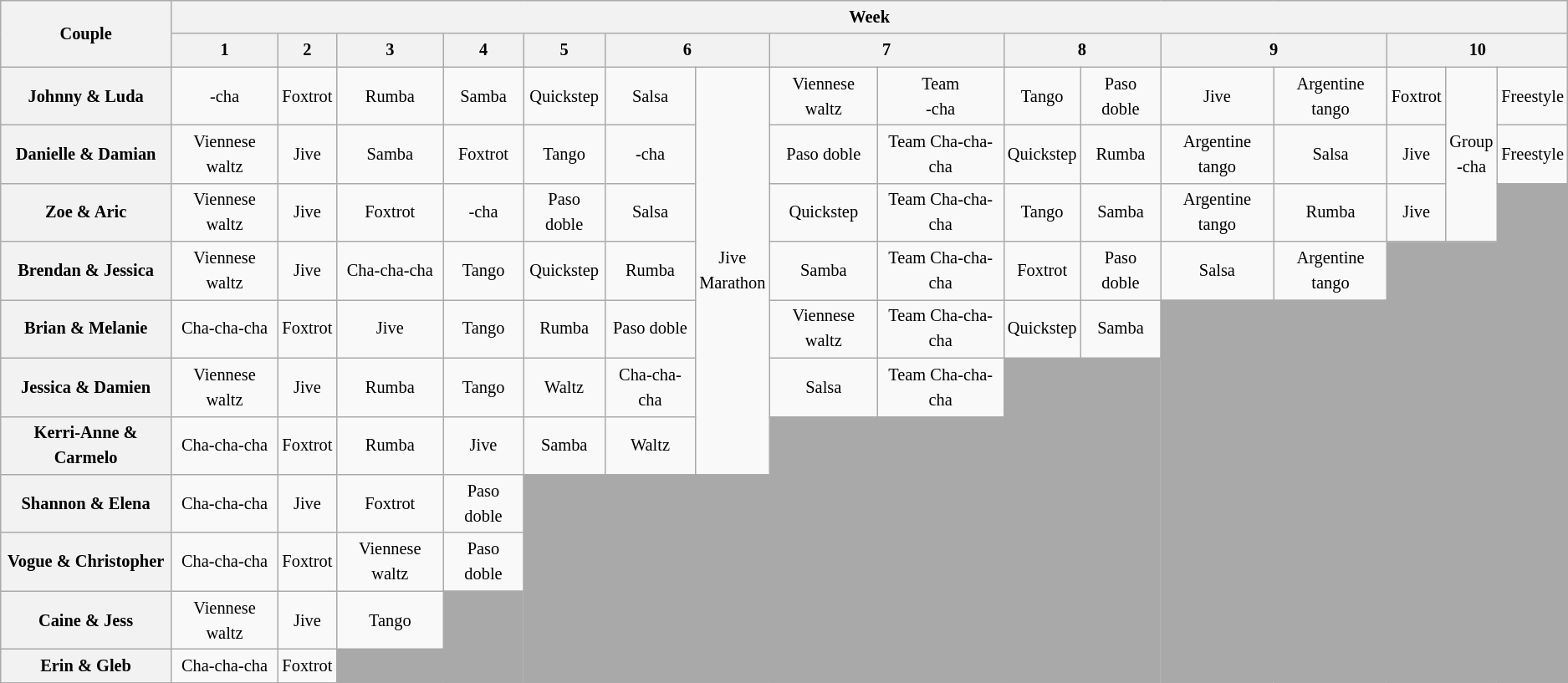<table class="wikitable unsortable" style="text-align:center; font-size:85%; line-height:20px">
<tr>
<th rowspan="2">Couple</th>
<th colspan="16">Week</th>
</tr>
<tr>
<th scope="col">1</th>
<th scope="col">2</th>
<th scope="col">3</th>
<th scope="col">4</th>
<th scope="col">5</th>
<th scope="col" colspan="2">6</th>
<th scope="col" colspan="2">7</th>
<th scope="col" colspan="2">8</th>
<th scope="col" colspan="2">9</th>
<th colspan="3" scope="col">10</th>
</tr>
<tr>
<th scope="row">Johnny & Luda</th>
<td>-cha</td>
<td>Foxtrot</td>
<td>Rumba</td>
<td>Samba</td>
<td>Quickstep</td>
<td>Salsa</td>
<td rowspan="7">Jive<br>Marathon</td>
<td>Viennese waltz</td>
<td>Team<br>-cha</td>
<td>Tango</td>
<td>Paso doble</td>
<td>Jive</td>
<td>Argentine tango</td>
<td>Foxtrot</td>
<td rowspan="3">Group<br>-cha</td>
<td>Freestyle</td>
</tr>
<tr>
<th scope="row">Danielle & Damian</th>
<td>Viennese waltz</td>
<td>Jive</td>
<td>Samba</td>
<td>Foxtrot</td>
<td>Tango</td>
<td>-cha</td>
<td>Paso doble</td>
<td>Team Cha-cha-cha</td>
<td>Quickstep</td>
<td>Rumba</td>
<td>Argentine tango</td>
<td>Salsa</td>
<td>Jive</td>
<td>Freestyle</td>
</tr>
<tr>
<th scope="row">Zoe & Aric</th>
<td>Viennese waltz</td>
<td>Jive</td>
<td>Foxtrot</td>
<td>-cha</td>
<td>Paso doble</td>
<td>Salsa</td>
<td>Quickstep</td>
<td>Team Cha-cha-cha</td>
<td>Tango</td>
<td>Samba</td>
<td>Argentine tango</td>
<td>Rumba</td>
<td>Jive</td>
<td rowspan="9" bgcolor="darkgray"></td>
</tr>
<tr>
<th scope="row">Brendan & Jessica</th>
<td>Viennese waltz</td>
<td>Jive</td>
<td>Cha-cha-cha</td>
<td>Tango</td>
<td>Quickstep</td>
<td>Rumba</td>
<td>Samba</td>
<td>Team Cha-cha-cha</td>
<td>Foxtrot</td>
<td>Paso doble</td>
<td>Salsa</td>
<td>Argentine tango</td>
<td colspan="2" rowspan="8" style="background:darkgray;"></td>
</tr>
<tr>
<th scope="row">Brian & Melanie</th>
<td>Cha-cha-cha</td>
<td>Foxtrot</td>
<td>Jive</td>
<td>Tango</td>
<td>Rumba</td>
<td>Paso doble</td>
<td>Viennese waltz</td>
<td>Team Cha-cha-cha</td>
<td>Quickstep</td>
<td>Samba</td>
<td colspan="2" rowspan="7" style="background:darkgray;"></td>
</tr>
<tr>
<th scope="row">Jessica & Damien</th>
<td>Viennese waltz</td>
<td>Jive</td>
<td>Rumba</td>
<td>Tango</td>
<td>Waltz</td>
<td>Cha-cha-cha</td>
<td>Salsa</td>
<td>Team Cha-cha-cha</td>
<td colspan="2" rowspan="6" style="background:darkgray;"></td>
</tr>
<tr>
<th scope="row">Kerri-Anne & Carmelo</th>
<td>Cha-cha-cha</td>
<td>Foxtrot</td>
<td>Rumba</td>
<td>Jive</td>
<td>Samba</td>
<td>Waltz</td>
<td colspan="2" rowspan="5" style="background:darkgray;"></td>
</tr>
<tr>
<th scope="row">Shannon & Elena</th>
<td>Cha-cha-cha</td>
<td>Jive</td>
<td>Foxtrot</td>
<td>Paso doble</td>
<td colspan="3" rowspan="4" style="background:darkgray;"></td>
</tr>
<tr>
<th scope="row">Vogue & Christopher</th>
<td>Cha-cha-cha</td>
<td>Foxtrot</td>
<td>Viennese waltz</td>
<td>Paso doble</td>
</tr>
<tr>
<th scope="row">Caine & Jess</th>
<td>Viennese waltz</td>
<td>Jive</td>
<td>Tango</td>
<td rowspan="2" style="background:darkgray;"></td>
</tr>
<tr>
<th scope="row">Erin & Gleb</th>
<td>Cha-cha-cha</td>
<td>Foxtrot</td>
<td style="background:darkgray;"></td>
</tr>
</table>
